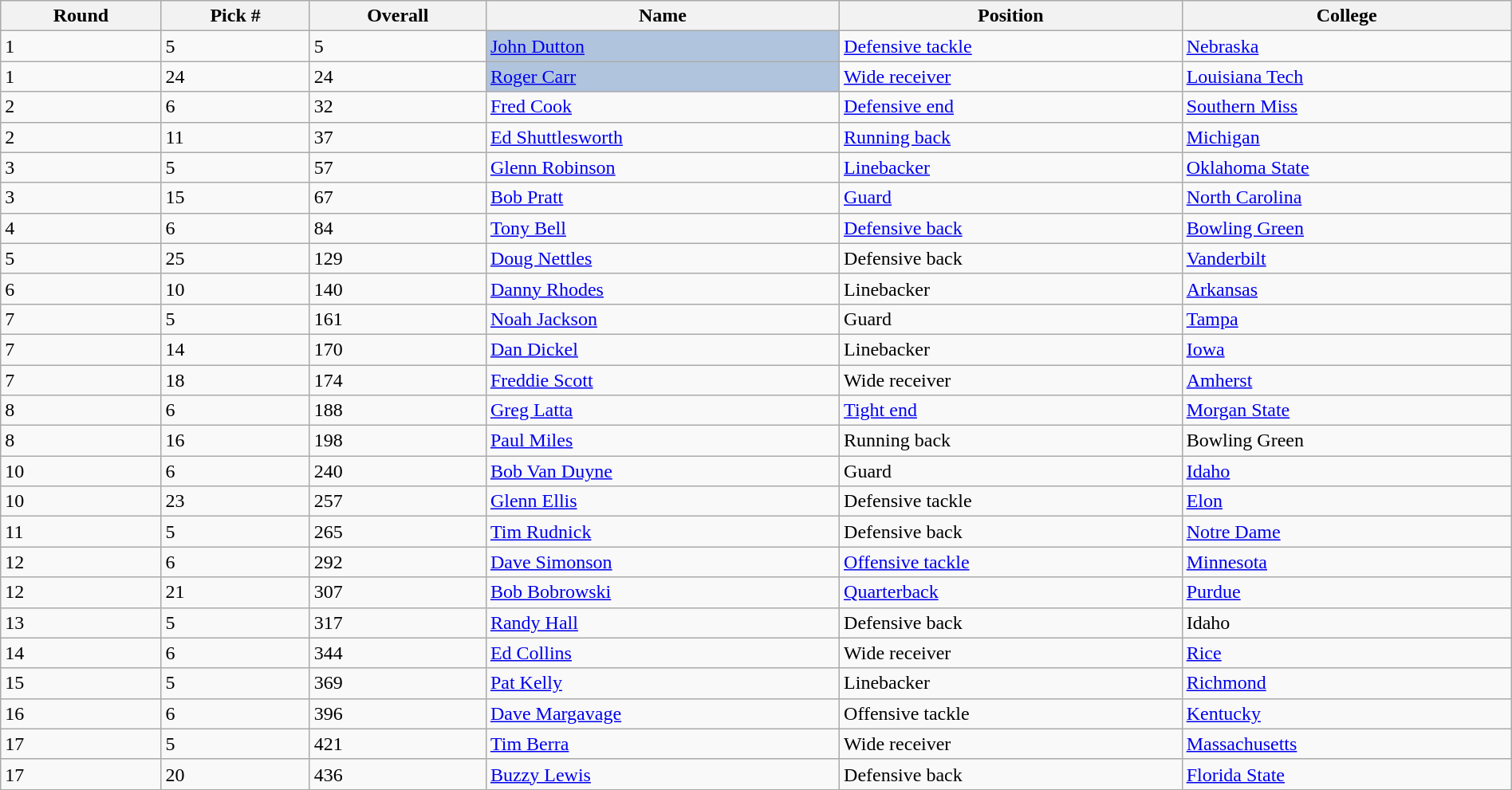<table class="wikitable sortable sortable" style="width: 100%">
<tr>
<th>Round</th>
<th>Pick #</th>
<th>Overall</th>
<th>Name</th>
<th>Position</th>
<th>College</th>
</tr>
<tr>
<td>1</td>
<td>5</td>
<td>5</td>
<td bgcolor=lightsteelblue><a href='#'>John Dutton</a></td>
<td><a href='#'>Defensive tackle</a></td>
<td><a href='#'>Nebraska</a></td>
</tr>
<tr>
<td>1</td>
<td>24</td>
<td>24</td>
<td bgcolor=lightsteelblue><a href='#'>Roger Carr</a></td>
<td><a href='#'>Wide receiver</a></td>
<td><a href='#'>Louisiana Tech</a></td>
</tr>
<tr>
<td>2</td>
<td>6</td>
<td>32</td>
<td><a href='#'>Fred Cook</a></td>
<td><a href='#'>Defensive end</a></td>
<td><a href='#'>Southern Miss</a></td>
</tr>
<tr>
<td>2</td>
<td>11</td>
<td>37</td>
<td><a href='#'>Ed Shuttlesworth</a></td>
<td><a href='#'>Running back</a></td>
<td><a href='#'>Michigan</a></td>
</tr>
<tr>
<td>3</td>
<td>5</td>
<td>57</td>
<td><a href='#'>Glenn Robinson</a></td>
<td><a href='#'>Linebacker</a></td>
<td><a href='#'>Oklahoma State</a></td>
</tr>
<tr>
<td>3</td>
<td>15</td>
<td>67</td>
<td><a href='#'>Bob Pratt</a></td>
<td><a href='#'>Guard</a></td>
<td><a href='#'>North Carolina</a></td>
</tr>
<tr>
<td>4</td>
<td>6</td>
<td>84</td>
<td><a href='#'>Tony Bell</a></td>
<td><a href='#'>Defensive back</a></td>
<td><a href='#'>Bowling Green</a></td>
</tr>
<tr>
<td>5</td>
<td>25</td>
<td>129</td>
<td><a href='#'>Doug Nettles</a></td>
<td>Defensive back</td>
<td><a href='#'>Vanderbilt</a></td>
</tr>
<tr>
<td>6</td>
<td>10</td>
<td>140</td>
<td><a href='#'>Danny Rhodes</a></td>
<td>Linebacker</td>
<td><a href='#'>Arkansas</a></td>
</tr>
<tr>
<td>7</td>
<td>5</td>
<td>161</td>
<td><a href='#'>Noah Jackson</a></td>
<td>Guard</td>
<td><a href='#'>Tampa</a></td>
</tr>
<tr>
<td>7</td>
<td>14</td>
<td>170</td>
<td><a href='#'>Dan Dickel</a></td>
<td>Linebacker</td>
<td><a href='#'>Iowa</a></td>
</tr>
<tr>
<td>7</td>
<td>18</td>
<td>174</td>
<td><a href='#'>Freddie Scott</a></td>
<td>Wide receiver</td>
<td><a href='#'>Amherst</a></td>
</tr>
<tr>
<td>8</td>
<td>6</td>
<td>188</td>
<td><a href='#'>Greg Latta</a></td>
<td><a href='#'>Tight end</a></td>
<td><a href='#'>Morgan State</a></td>
</tr>
<tr>
<td>8</td>
<td>16</td>
<td>198</td>
<td><a href='#'>Paul Miles</a></td>
<td>Running back</td>
<td>Bowling Green</td>
</tr>
<tr>
<td>10</td>
<td>6</td>
<td>240</td>
<td><a href='#'>Bob Van Duyne</a></td>
<td>Guard</td>
<td><a href='#'>Idaho</a></td>
</tr>
<tr>
<td>10</td>
<td>23</td>
<td>257</td>
<td><a href='#'>Glenn Ellis</a></td>
<td>Defensive tackle</td>
<td><a href='#'>Elon</a></td>
</tr>
<tr>
<td>11</td>
<td>5</td>
<td>265</td>
<td><a href='#'>Tim Rudnick</a></td>
<td>Defensive back</td>
<td><a href='#'>Notre Dame</a></td>
</tr>
<tr>
<td>12</td>
<td>6</td>
<td>292</td>
<td><a href='#'>Dave Simonson</a></td>
<td><a href='#'>Offensive tackle</a></td>
<td><a href='#'>Minnesota</a></td>
</tr>
<tr>
<td>12</td>
<td>21</td>
<td>307</td>
<td><a href='#'>Bob Bobrowski</a></td>
<td><a href='#'>Quarterback</a></td>
<td><a href='#'>Purdue</a></td>
</tr>
<tr>
<td>13</td>
<td>5</td>
<td>317</td>
<td><a href='#'>Randy Hall</a></td>
<td>Defensive back</td>
<td>Idaho</td>
</tr>
<tr>
<td>14</td>
<td>6</td>
<td>344</td>
<td><a href='#'>Ed Collins</a></td>
<td>Wide receiver</td>
<td><a href='#'>Rice</a></td>
</tr>
<tr>
<td>15</td>
<td>5</td>
<td>369</td>
<td><a href='#'>Pat Kelly</a></td>
<td>Linebacker</td>
<td><a href='#'>Richmond</a></td>
</tr>
<tr>
<td>16</td>
<td>6</td>
<td>396</td>
<td><a href='#'>Dave Margavage</a></td>
<td>Offensive tackle</td>
<td><a href='#'>Kentucky</a></td>
</tr>
<tr>
<td>17</td>
<td>5</td>
<td>421</td>
<td><a href='#'>Tim Berra</a></td>
<td>Wide receiver</td>
<td><a href='#'>Massachusetts</a></td>
</tr>
<tr>
<td>17</td>
<td>20</td>
<td>436</td>
<td><a href='#'>Buzzy Lewis</a></td>
<td>Defensive back</td>
<td><a href='#'>Florida State</a></td>
</tr>
</table>
